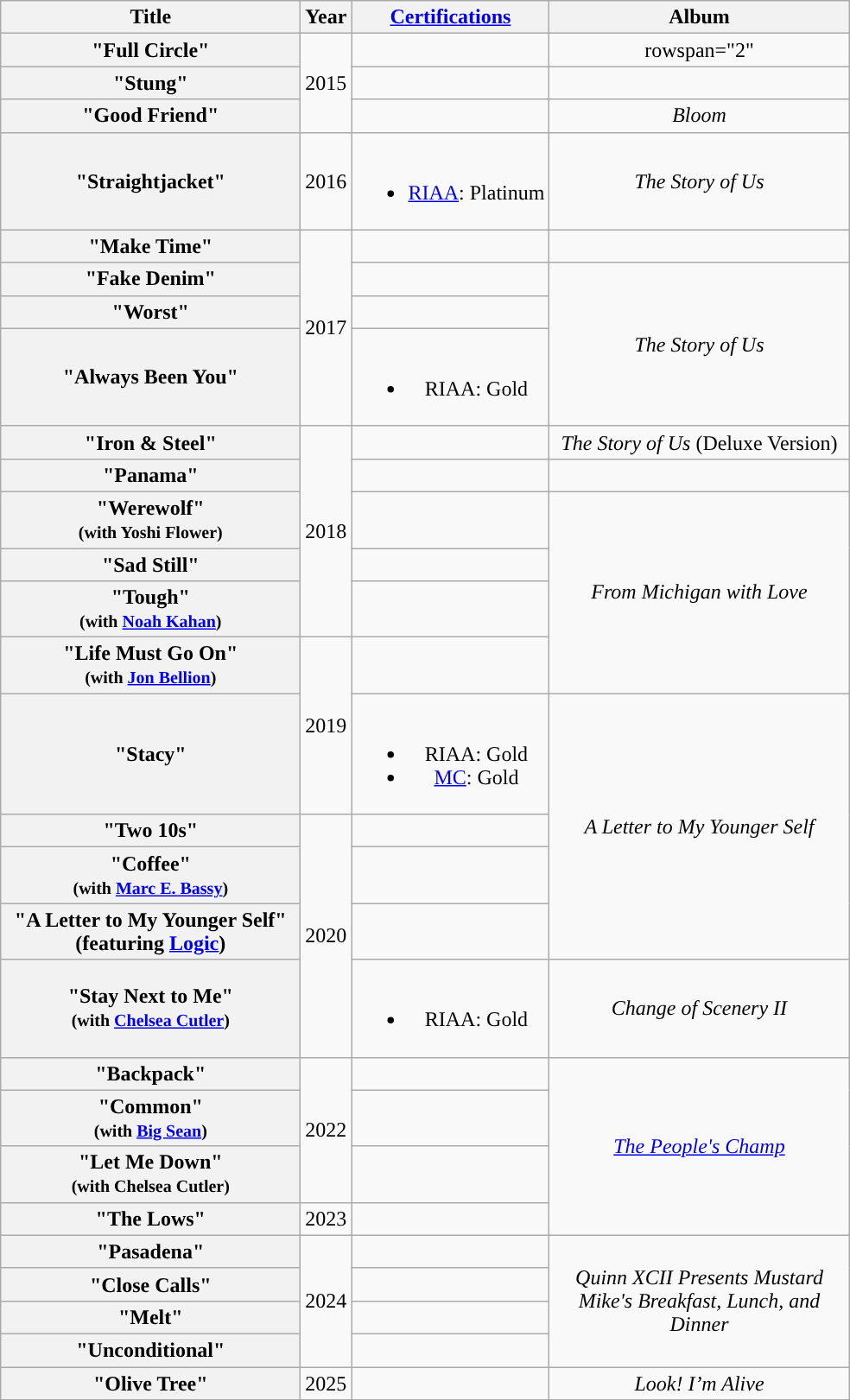<table class="wikitable plainrowheaders" style="text-align:center;">
<tr>
<th scope="col" style="width:14em;">Title</th>
<th scope="col" style="width:1em;">Year</th>
<th scope="col"><a href='#'>Certifications</a></th>
<th scope="col" style="width:14em;">Album</th>
</tr>
<tr>
<th scope="row">"Full Circle"</th>
<td rowspan="3">2015</td>
<td></td>
<td>rowspan="2" </td>
</tr>
<tr>
<th scope="row">"Stung"</th>
<td></td>
</tr>
<tr>
<th scope="row">"Good Friend"</th>
<td></td>
<td><em>Bloom</em></td>
</tr>
<tr>
<th scope="row">"Straightjacket"</th>
<td>2016</td>
<td><br><ul><li><a href='#'>RIAA</a>: Platinum</li></ul></td>
<td><em>The Story of Us</em></td>
</tr>
<tr>
<th scope="row">"Make Time"</th>
<td rowspan="4">2017</td>
<td></td>
<td></td>
</tr>
<tr>
<th scope="row">"Fake Denim"</th>
<td></td>
<td rowspan="3"><em>The Story of Us</em></td>
</tr>
<tr>
<th scope="row">"Worst"</th>
<td></td>
</tr>
<tr>
<th scope="row">"Always Been You"</th>
<td><br><ul><li>RIAA: Gold</li></ul></td>
</tr>
<tr>
<th scope="row">"Iron & Steel"</th>
<td rowspan="5">2018</td>
<td></td>
<td><em>The Story of Us</em> (Deluxe Version)</td>
</tr>
<tr>
<th scope="row">"Panama"</th>
<td></td>
<td></td>
</tr>
<tr>
<th scope="row">"Werewolf" <br><small>(with Yoshi Flower)</small></th>
<td></td>
<td rowspan="4"><em>From Michigan with Love</em></td>
</tr>
<tr>
<th scope="row">"Sad Still"</th>
<td></td>
</tr>
<tr>
<th scope="row">"Tough"<br><small>(with <a href='#'>Noah Kahan</a>)</small></th>
<td></td>
</tr>
<tr>
<th scope="row">"Life Must Go On"<br><small>(with <a href='#'>Jon Bellion</a>)</small></th>
<td rowspan="2">2019</td>
<td></td>
</tr>
<tr>
<th scope="row">"Stacy"</th>
<td><br><ul><li>RIAA: Gold</li><li><a href='#'>MC</a>: Gold</li></ul></td>
<td rowspan="4"><em>A Letter to My Younger Self</em></td>
</tr>
<tr>
<th scope="row">"Two 10s"</th>
<td rowspan="4">2020</td>
<td></td>
</tr>
<tr>
<th scope="row">"Coffee"<br><small>(with <a href='#'>Marc E. Bassy</a>)</small></th>
<td></td>
</tr>
<tr>
<th scope="row">"A Letter to My Younger Self"<br><span>(featuring <a href='#'>Logic</a>)</span></th>
<td></td>
</tr>
<tr>
<th scope="row">"Stay Next to Me"<br><small>(with <a href='#'>Chelsea Cutler</a>)</small></th>
<td><br><ul><li>RIAA: Gold</li></ul></td>
<td><em>Change of Scenery II</em></td>
</tr>
<tr>
<th scope="row">"Backpack"</th>
<td rowspan="3”">2022</td>
<td></td>
<td rowspan="4”"><em><a href='#'>The People's Champ</a></em></td>
</tr>
<tr>
<th scope="row">"Common"<br><small>(with <a href='#'>Big Sean</a>)</small></th>
<td></td>
</tr>
<tr>
<th scope="row">"Let Me Down"<br><small>(with Chelsea Cutler)</small></th>
<td></td>
</tr>
<tr>
<th scope="row">"The Lows"</th>
<td>2023</td>
<td></td>
</tr>
<tr>
<th scope="row">"Pasadena"</th>
<td rowspan="4">2024</td>
<td></td>
<td rowspan="4"><em>Quinn XCII Presents Mustard Mike's Breakfast, Lunch, and Dinner</em></td>
</tr>
<tr>
<th scope="row">"Close Calls"</th>
<td></td>
</tr>
<tr>
<th scope="row">"Melt"</th>
<td></td>
</tr>
<tr>
<th scope="row">"Unconditional"</th>
<td></td>
</tr>
<tr>
<th scope="row">"Olive Tree"</th>
<td rowspan="5">2025</td>
<td></td>
<td><em>Look! I’m Alive</em></td>
</tr>
</table>
